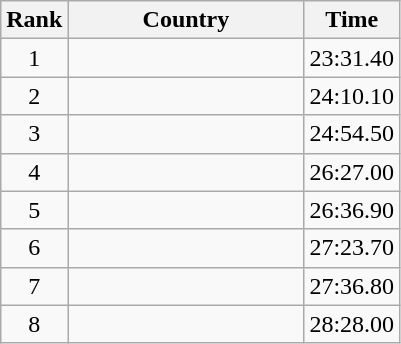<table class="wikitable" style="text-align:center">
<tr>
<th>Rank</th>
<th width=150>Country</th>
<th width=5em>Time</th>
</tr>
<tr>
<td>1</td>
<td align=left></td>
<td>23:31.40</td>
</tr>
<tr>
<td>2</td>
<td align=left></td>
<td>24:10.10</td>
</tr>
<tr>
<td>3</td>
<td align=left></td>
<td>24:54.50</td>
</tr>
<tr>
<td>4</td>
<td align=left></td>
<td>26:27.00</td>
</tr>
<tr>
<td>5</td>
<td align=left></td>
<td>26:36.90</td>
</tr>
<tr>
<td>6</td>
<td align=left></td>
<td>27:23.70</td>
</tr>
<tr>
<td>7</td>
<td align=left></td>
<td>27:36.80</td>
</tr>
<tr>
<td>8</td>
<td align=left></td>
<td>28:28.00</td>
</tr>
</table>
